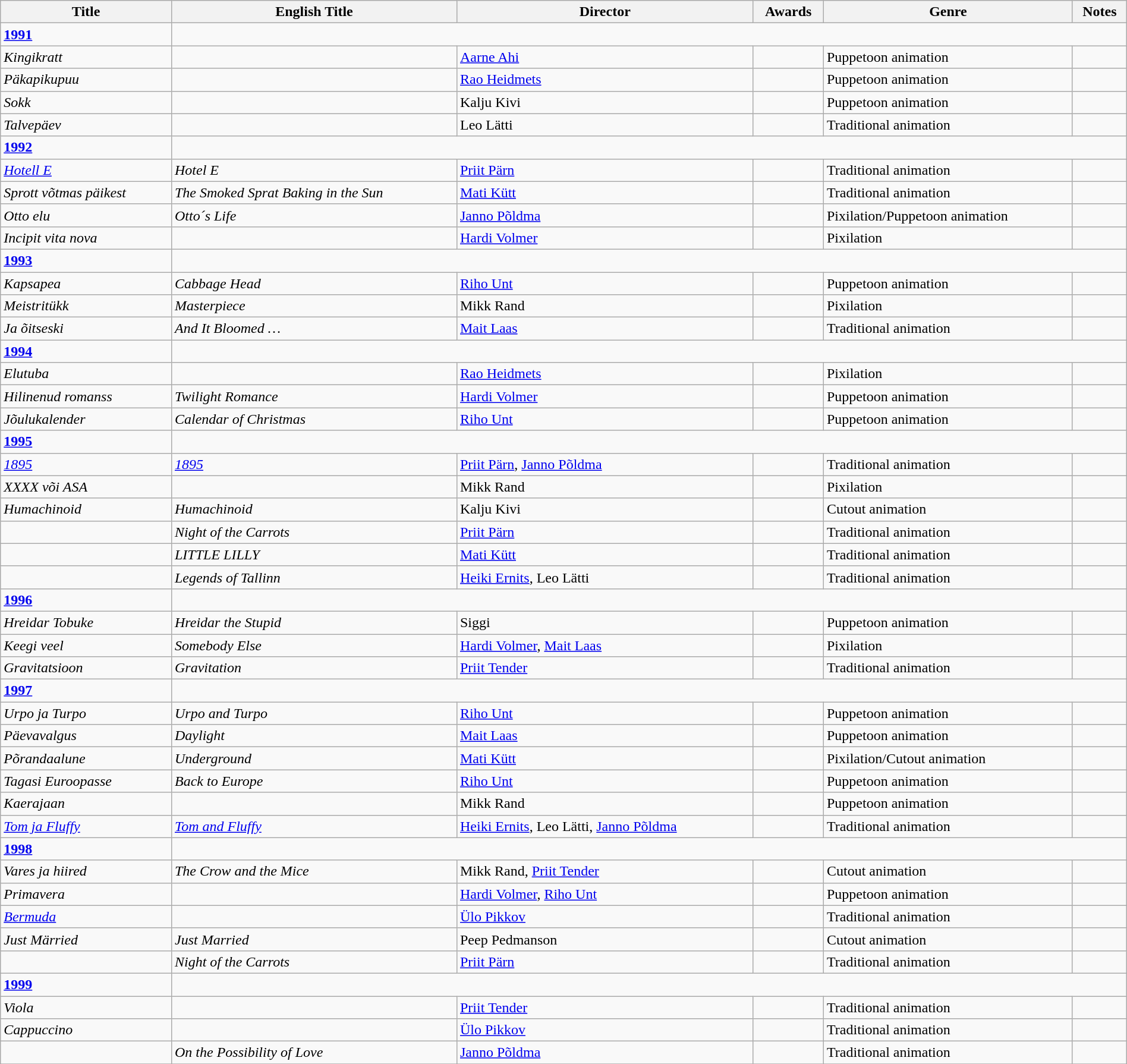<table class="wikitable" width= "100%">
<tr>
<th>Title</th>
<th>English Title</th>
<th>Director</th>
<th>Awards</th>
<th>Genre</th>
<th>Notes</th>
</tr>
<tr>
<td><strong><a href='#'>1991</a></strong></td>
</tr>
<tr>
<td><em>Kingikratt</em></td>
<td></td>
<td><a href='#'>Aarne Ahi</a></td>
<td></td>
<td>Puppetoon animation</td>
<td></td>
</tr>
<tr>
<td><em>Päkapikupuu</em></td>
<td></td>
<td><a href='#'>Rao Heidmets</a></td>
<td></td>
<td>Puppetoon animation</td>
<td></td>
</tr>
<tr>
<td><em>Sokk</em></td>
<td></td>
<td>Kalju Kivi</td>
<td></td>
<td>Puppetoon animation</td>
<td></td>
</tr>
<tr>
<td><em>Talvepäev</em></td>
<td></td>
<td>Leo Lätti</td>
<td></td>
<td>Traditional animation</td>
<td></td>
</tr>
<tr>
<td><strong><a href='#'>1992</a></strong></td>
</tr>
<tr>
<td><em><a href='#'>Hotell E</a></em></td>
<td><em>Hotel E</em></td>
<td><a href='#'>Priit Pärn</a></td>
<td></td>
<td>Traditional animation</td>
<td></td>
</tr>
<tr>
<td><em>Sprott võtmas päikest</em></td>
<td><em>The Smoked Sprat Baking in the Sun</em></td>
<td><a href='#'>Mati Kütt</a></td>
<td></td>
<td>Traditional animation</td>
<td></td>
</tr>
<tr>
<td><em>Otto elu</em></td>
<td><em>Otto´s Life</em></td>
<td><a href='#'>Janno Põldma</a></td>
<td></td>
<td>Pixilation/Puppetoon animation</td>
<td></td>
</tr>
<tr>
<td><em>Incipit vita nova</em></td>
<td></td>
<td><a href='#'>Hardi Volmer</a></td>
<td></td>
<td>Pixilation</td>
<td></td>
</tr>
<tr>
<td><strong><a href='#'>1993</a></strong></td>
</tr>
<tr>
<td><em>Kapsapea</em></td>
<td><em>Cabbage Head</em></td>
<td><a href='#'>Riho Unt</a></td>
<td></td>
<td>Puppetoon animation</td>
<td></td>
</tr>
<tr>
<td><em>Meistritükk</em></td>
<td><em>Masterpiece</em></td>
<td>Mikk Rand</td>
<td></td>
<td>Pixilation</td>
<td></td>
</tr>
<tr>
<td><em>Ja õitseski</em></td>
<td><em>And It Bloomed …</em></td>
<td><a href='#'>Mait Laas</a></td>
<td></td>
<td>Traditional animation</td>
<td></td>
</tr>
<tr>
<td><strong><a href='#'>1994</a></strong></td>
</tr>
<tr>
<td><em>Elutuba</em></td>
<td></td>
<td><a href='#'>Rao Heidmets</a></td>
<td></td>
<td>Pixilation</td>
<td></td>
</tr>
<tr>
<td><em>Hilinenud romanss</em></td>
<td><em>Twilight Romance</em></td>
<td><a href='#'>Hardi Volmer</a></td>
<td></td>
<td>Puppetoon animation</td>
<td></td>
</tr>
<tr>
<td><em>Jõulukalender</em></td>
<td><em>Calendar of Christmas</em></td>
<td><a href='#'>Riho Unt</a></td>
<td></td>
<td>Puppetoon animation</td>
<td></td>
</tr>
<tr>
<td><strong><a href='#'>1995</a></strong></td>
</tr>
<tr>
<td><em><a href='#'>1895</a></em></td>
<td><em><a href='#'>1895</a></em></td>
<td><a href='#'>Priit Pärn</a>, <a href='#'>Janno Põldma</a></td>
<td></td>
<td>Traditional animation</td>
<td></td>
</tr>
<tr>
<td><em>XXXX või ASA</em></td>
<td></td>
<td>Mikk Rand</td>
<td></td>
<td>Pixilation</td>
<td></td>
</tr>
<tr>
<td><em>Humachinoid</em></td>
<td><em>Humachinoid</em></td>
<td>Kalju Kivi</td>
<td></td>
<td>Cutout animation</td>
<td></td>
</tr>
<tr>
<td><em></em></td>
<td><em>Night of the Carrots</em></td>
<td><a href='#'>Priit Pärn</a></td>
<td></td>
<td>Traditional animation</td>
<td></td>
</tr>
<tr>
<td><em></em></td>
<td><em>LITTLE LILLY</em></td>
<td><a href='#'>Mati Kütt</a></td>
<td></td>
<td>Traditional animation</td>
<td></td>
</tr>
<tr>
<td><em></em></td>
<td><em>Legends of Tallinn</em></td>
<td><a href='#'>Heiki Ernits</a>, Leo Lätti</td>
<td></td>
<td>Traditional animation</td>
<td></td>
</tr>
<tr>
<td><strong><a href='#'>1996</a></strong></td>
</tr>
<tr>
<td><em>Hreidar Tobuke</em></td>
<td><em>Hreidar the Stupid</em></td>
<td>Siggi</td>
<td></td>
<td>Puppetoon animation</td>
<td></td>
</tr>
<tr>
<td><em>Keegi veel</em></td>
<td><em>Somebody Else</em></td>
<td><a href='#'>Hardi Volmer</a>, <a href='#'>Mait Laas</a></td>
<td></td>
<td>Pixilation</td>
<td></td>
</tr>
<tr>
<td><em>Gravitatsioon</em></td>
<td><em>Gravitation</em></td>
<td><a href='#'>Priit Tender</a></td>
<td></td>
<td>Traditional animation</td>
<td></td>
</tr>
<tr>
<td><strong><a href='#'>1997</a></strong></td>
</tr>
<tr>
<td><em>Urpo ja Turpo</em></td>
<td><em>Urpo and Turpo</em></td>
<td><a href='#'>Riho Unt</a></td>
<td></td>
<td>Puppetoon animation</td>
<td></td>
</tr>
<tr>
<td><em>Päevavalgus</em></td>
<td><em>Daylight</em></td>
<td><a href='#'>Mait Laas</a></td>
<td></td>
<td>Puppetoon animation</td>
<td></td>
</tr>
<tr>
<td><em>Põrandaalune</em></td>
<td><em>Underground</em></td>
<td><a href='#'>Mati Kütt</a></td>
<td></td>
<td>Pixilation/Cutout animation</td>
<td></td>
</tr>
<tr>
<td><em>Tagasi Euroopasse</em></td>
<td><em>Back to Europe</em></td>
<td><a href='#'>Riho Unt</a></td>
<td></td>
<td>Puppetoon animation</td>
<td></td>
</tr>
<tr>
<td><em>Kaerajaan</em></td>
<td></td>
<td>Mikk Rand</td>
<td></td>
<td>Puppetoon animation</td>
<td></td>
</tr>
<tr>
<td><em><a href='#'>Tom ja Fluffy</a></em></td>
<td><em><a href='#'>Tom and Fluffy</a></em></td>
<td><a href='#'>Heiki Ernits</a>, Leo Lätti, <a href='#'>Janno Põldma</a></td>
<td></td>
<td>Traditional animation</td>
<td></td>
</tr>
<tr>
<td><strong><a href='#'>1998</a></strong></td>
</tr>
<tr>
<td><em>Vares ja hiired</em></td>
<td><em>The Crow and the Mice</em></td>
<td>Mikk Rand, <a href='#'>Priit Tender</a></td>
<td></td>
<td>Cutout animation</td>
<td></td>
</tr>
<tr>
<td><em>Primavera</em></td>
<td></td>
<td><a href='#'>Hardi Volmer</a>, <a href='#'>Riho Unt</a></td>
<td></td>
<td>Puppetoon animation</td>
<td></td>
</tr>
<tr>
<td><em><a href='#'>Bermuda</a></em></td>
<td></td>
<td><a href='#'>Ülo Pikkov</a></td>
<td></td>
<td>Traditional animation</td>
<td></td>
</tr>
<tr>
<td><em>Just Märried</em></td>
<td><em>Just Married</em></td>
<td>Peep Pedmanson</td>
<td></td>
<td>Cutout animation</td>
<td></td>
</tr>
<tr>
<td><em></em></td>
<td><em>Night of the Carrots</em></td>
<td><a href='#'>Priit Pärn</a></td>
<td></td>
<td>Traditional animation</td>
<td></td>
</tr>
<tr>
<td><strong><a href='#'>1999</a></strong></td>
</tr>
<tr>
<td><em>Viola</em></td>
<td></td>
<td><a href='#'>Priit Tender</a></td>
<td></td>
<td>Traditional animation</td>
<td></td>
</tr>
<tr>
<td><em>Cappuccino</em></td>
<td></td>
<td><a href='#'>Ülo Pikkov</a></td>
<td></td>
<td>Traditional animation</td>
<td></td>
</tr>
<tr>
<td><em></em></td>
<td><em>On the Possibility of Love</em></td>
<td><a href='#'>Janno Põldma</a></td>
<td></td>
<td>Traditional animation</td>
<td></td>
</tr>
<tr>
</tr>
</table>
